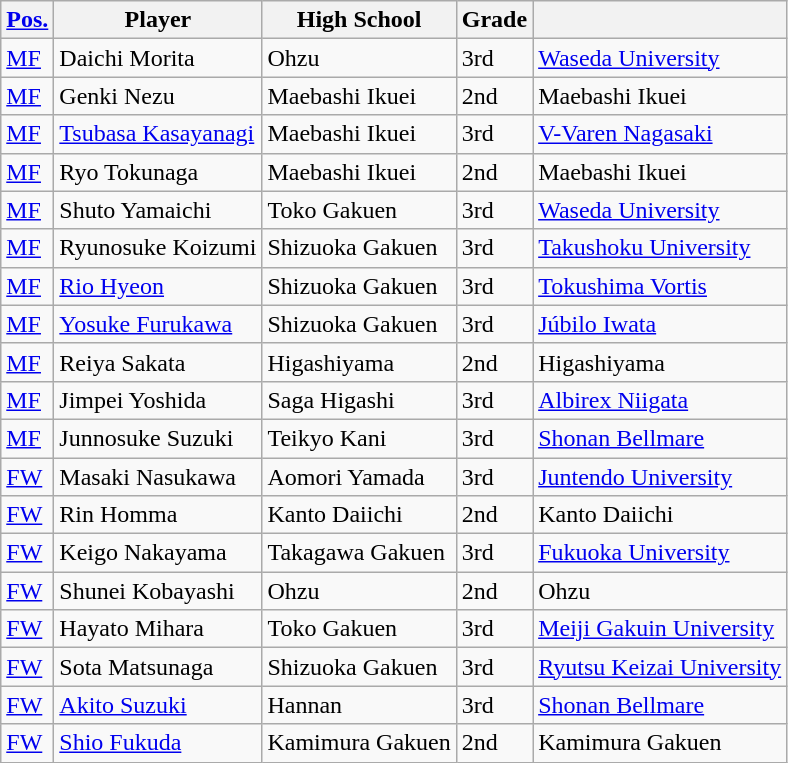<table class = "wikitable" style = "text-align:left">
<tr>
<th><a href='#'>Pos.</a></th>
<th>Player</th>
<th>High School</th>
<th>Grade</th>
<th></th>
</tr>
<tr>
<td><a href='#'>MF</a></td>
<td>Daichi Morita</td>
<td>Ohzu</td>
<td>3rd</td>
<td><a href='#'>Waseda University</a></td>
</tr>
<tr>
<td><a href='#'>MF</a></td>
<td>Genki Nezu</td>
<td>Maebashi Ikuei</td>
<td>2nd</td>
<td>Maebashi Ikuei</td>
</tr>
<tr>
<td><a href='#'>MF</a></td>
<td><a href='#'>Tsubasa Kasayanagi</a></td>
<td>Maebashi Ikuei</td>
<td>3rd</td>
<td><a href='#'>V-Varen Nagasaki</a></td>
</tr>
<tr>
<td><a href='#'>MF</a></td>
<td>Ryo Tokunaga</td>
<td>Maebashi Ikuei</td>
<td>2nd</td>
<td>Maebashi Ikuei</td>
</tr>
<tr>
<td><a href='#'>MF</a></td>
<td>Shuto Yamaichi</td>
<td>Toko Gakuen</td>
<td>3rd</td>
<td><a href='#'>Waseda University</a></td>
</tr>
<tr>
<td><a href='#'>MF</a></td>
<td>Ryunosuke Koizumi</td>
<td>Shizuoka Gakuen</td>
<td>3rd</td>
<td><a href='#'>Takushoku University</a></td>
</tr>
<tr>
<td><a href='#'>MF</a></td>
<td><a href='#'>Rio Hyeon</a></td>
<td>Shizuoka Gakuen</td>
<td>3rd</td>
<td><a href='#'>Tokushima Vortis</a></td>
</tr>
<tr>
<td><a href='#'>MF</a></td>
<td><a href='#'>Yosuke Furukawa</a></td>
<td>Shizuoka Gakuen</td>
<td>3rd</td>
<td><a href='#'>Júbilo Iwata</a></td>
</tr>
<tr>
<td><a href='#'>MF</a></td>
<td>Reiya Sakata</td>
<td>Higashiyama</td>
<td>2nd</td>
<td>Higashiyama</td>
</tr>
<tr>
<td><a href='#'>MF</a></td>
<td>Jimpei Yoshida</td>
<td>Saga Higashi</td>
<td>3rd</td>
<td><a href='#'>Albirex Niigata</a></td>
</tr>
<tr>
<td><a href='#'>MF</a></td>
<td>Junnosuke Suzuki</td>
<td>Teikyo Kani</td>
<td>3rd</td>
<td><a href='#'>Shonan Bellmare</a></td>
</tr>
<tr>
<td><a href='#'>FW</a></td>
<td>Masaki Nasukawa</td>
<td>Aomori Yamada</td>
<td>3rd</td>
<td><a href='#'>Juntendo University</a></td>
</tr>
<tr>
<td><a href='#'>FW</a></td>
<td>Rin Homma</td>
<td>Kanto Daiichi</td>
<td>2nd</td>
<td>Kanto Daiichi</td>
</tr>
<tr>
<td><a href='#'>FW</a></td>
<td>Keigo Nakayama</td>
<td>Takagawa Gakuen</td>
<td>3rd</td>
<td><a href='#'>Fukuoka University</a></td>
</tr>
<tr>
<td><a href='#'>FW</a></td>
<td>Shunei Kobayashi</td>
<td>Ohzu</td>
<td>2nd</td>
<td>Ohzu</td>
</tr>
<tr>
<td><a href='#'>FW</a></td>
<td>Hayato Mihara</td>
<td>Toko Gakuen</td>
<td>3rd</td>
<td><a href='#'>Meiji Gakuin University</a></td>
</tr>
<tr>
<td><a href='#'>FW</a></td>
<td>Sota Matsunaga</td>
<td>Shizuoka Gakuen</td>
<td>3rd</td>
<td><a href='#'>Ryutsu Keizai University</a></td>
</tr>
<tr>
<td><a href='#'>FW</a></td>
<td><a href='#'>Akito Suzuki</a></td>
<td>Hannan</td>
<td>3rd</td>
<td><a href='#'>Shonan Bellmare</a></td>
</tr>
<tr>
<td><a href='#'>FW</a></td>
<td><a href='#'>Shio Fukuda</a></td>
<td>Kamimura Gakuen</td>
<td>2nd</td>
<td>Kamimura Gakuen</td>
</tr>
</table>
